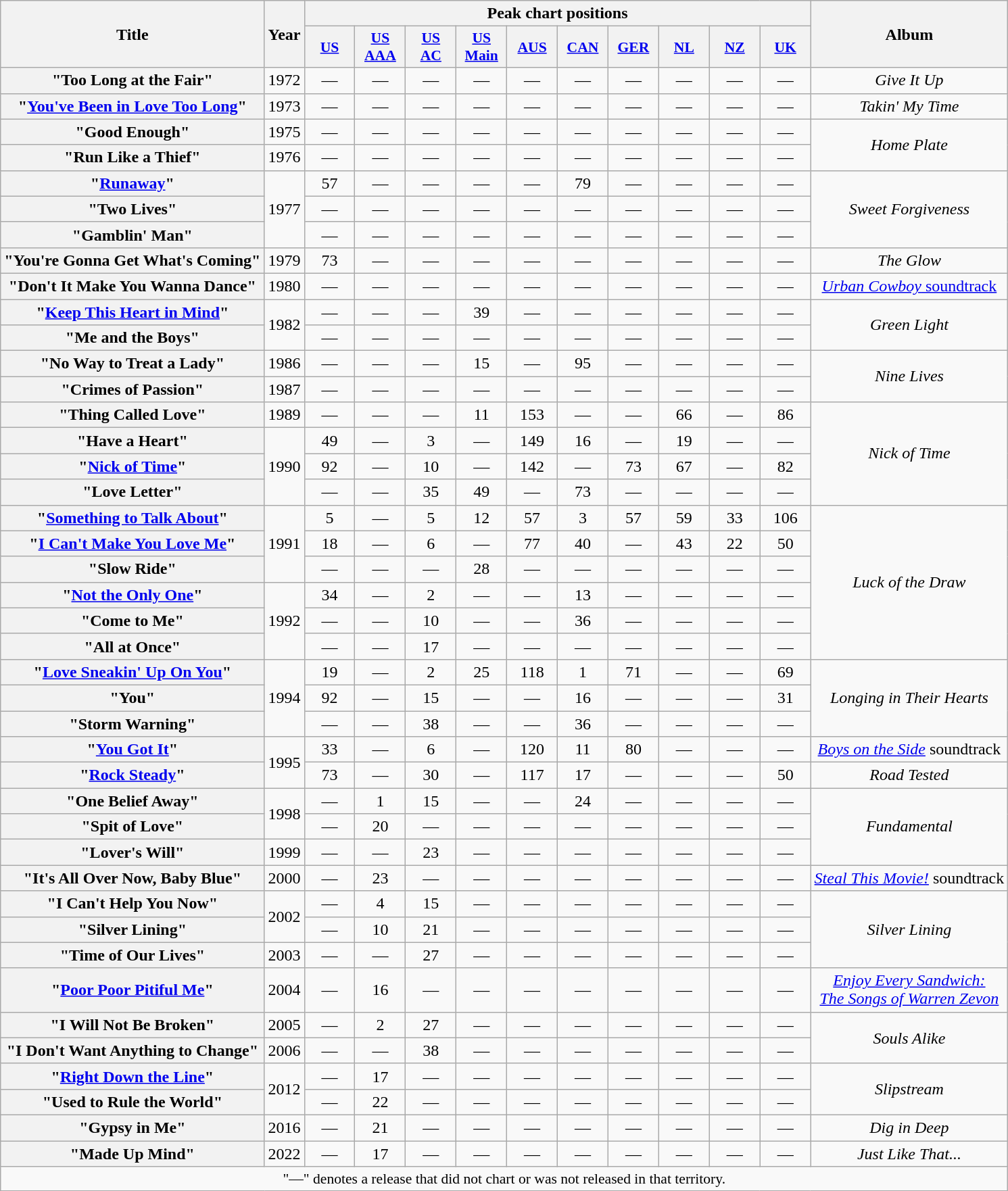<table class="wikitable plainrowheaders" style="text-align:center;">
<tr>
<th rowspan="2">Title</th>
<th rowspan="2">Year</th>
<th colspan="10">Peak chart positions</th>
<th rowspan="2">Album</th>
</tr>
<tr>
<th style="width:3em;font-size:90%;"><a href='#'>US</a><br></th>
<th style="width:3em;font-size:90%;"><a href='#'>US<br>AAA</a><br></th>
<th style="width:3em;font-size:90%;"><a href='#'>US<br>AC</a><br></th>
<th style="width:3em;font-size:90%;"><a href='#'>US<br>Main</a><br></th>
<th style="width:3em;font-size:90%;"><a href='#'>AUS</a><br></th>
<th style="width:3em;font-size:90%;"><a href='#'>CAN</a><br></th>
<th style="width:3em;font-size:90%;"><a href='#'>GER</a><br></th>
<th style="width:3em;font-size:90%;"><a href='#'>NL</a><br></th>
<th style="width:3em;font-size:90%;"><a href='#'>NZ</a><br></th>
<th style="width:3em;font-size:90%;"><a href='#'>UK</a><br></th>
</tr>
<tr>
<th scope="row">"Too Long at the Fair"</th>
<td>1972</td>
<td>—</td>
<td>—</td>
<td>—</td>
<td>—</td>
<td>—</td>
<td>—</td>
<td>—</td>
<td>—</td>
<td>—</td>
<td>—</td>
<td><em>Give It Up</em></td>
</tr>
<tr>
<th scope="row">"<a href='#'>You've Been in Love Too Long</a>"</th>
<td>1973</td>
<td>—</td>
<td>—</td>
<td>—</td>
<td>—</td>
<td>—</td>
<td>—</td>
<td>—</td>
<td>—</td>
<td>—</td>
<td>—</td>
<td><em>Takin' My Time</em></td>
</tr>
<tr>
<th scope="row">"Good Enough"</th>
<td>1975</td>
<td>—</td>
<td>—</td>
<td>—</td>
<td>—</td>
<td>—</td>
<td>—</td>
<td>—</td>
<td>—</td>
<td>—</td>
<td>—</td>
<td rowspan="2"><em>Home Plate</em></td>
</tr>
<tr>
<th scope="row">"Run Like a Thief"</th>
<td>1976</td>
<td>—</td>
<td>—</td>
<td>—</td>
<td>—</td>
<td>—</td>
<td>—</td>
<td>—</td>
<td>—</td>
<td>—</td>
<td>—</td>
</tr>
<tr>
<th scope="row">"<a href='#'>Runaway</a>"</th>
<td rowspan="3">1977</td>
<td>57</td>
<td>—</td>
<td>—</td>
<td>—</td>
<td>—</td>
<td>79</td>
<td>—</td>
<td>—</td>
<td>—</td>
<td>—</td>
<td rowspan="3"><em>Sweet Forgiveness</em></td>
</tr>
<tr>
<th scope="row">"Two Lives"</th>
<td>—</td>
<td>—</td>
<td>—</td>
<td>—</td>
<td>—</td>
<td>—</td>
<td>—</td>
<td>—</td>
<td>—</td>
<td>—</td>
</tr>
<tr>
<th scope="row">"Gamblin' Man"</th>
<td>—</td>
<td>—</td>
<td>—</td>
<td>—</td>
<td>—</td>
<td>—</td>
<td>—</td>
<td>—</td>
<td>—</td>
<td>—</td>
</tr>
<tr>
<th scope="row">"You're Gonna Get What's Coming"</th>
<td>1979</td>
<td>73</td>
<td>—</td>
<td>—</td>
<td>—</td>
<td>—</td>
<td>—</td>
<td>—</td>
<td>—</td>
<td>—</td>
<td>—</td>
<td><em>The Glow</em></td>
</tr>
<tr>
<th scope="row">"Don't It Make You Wanna Dance"</th>
<td>1980</td>
<td>—</td>
<td>—</td>
<td>—</td>
<td>—</td>
<td>—</td>
<td>—</td>
<td>—</td>
<td>—</td>
<td>—</td>
<td>—</td>
<td><a href='#'><em>Urban Cowboy</em> soundtrack</a></td>
</tr>
<tr>
<th scope="row">"<a href='#'>Keep This Heart in Mind</a>"</th>
<td rowspan="2">1982</td>
<td>—</td>
<td>—</td>
<td>—</td>
<td>39</td>
<td>—</td>
<td>—</td>
<td>—</td>
<td>—</td>
<td>—</td>
<td>—</td>
<td rowspan="2"><em>Green Light</em></td>
</tr>
<tr>
<th scope="row">"Me and the Boys"</th>
<td>—</td>
<td>—</td>
<td>—</td>
<td>—</td>
<td>—</td>
<td>—</td>
<td>—</td>
<td>—</td>
<td>—</td>
<td>—</td>
</tr>
<tr>
<th scope="row">"No Way to Treat a Lady"</th>
<td>1986</td>
<td>—</td>
<td>—</td>
<td>—</td>
<td>15</td>
<td>—</td>
<td>95</td>
<td>—</td>
<td>—</td>
<td>—</td>
<td>—</td>
<td rowspan="2"><em>Nine Lives</em></td>
</tr>
<tr>
<th scope="row">"Crimes of Passion"</th>
<td>1987</td>
<td>—</td>
<td>—</td>
<td>—</td>
<td>—</td>
<td>—</td>
<td>—</td>
<td>—</td>
<td>—</td>
<td>—</td>
<td>—</td>
</tr>
<tr>
<th scope="row">"Thing Called Love"</th>
<td>1989</td>
<td>—</td>
<td>—</td>
<td>—</td>
<td>11</td>
<td>153</td>
<td>—</td>
<td>—</td>
<td>66</td>
<td>—</td>
<td>86</td>
<td rowspan="4"><em>Nick of Time</em></td>
</tr>
<tr>
<th scope="row">"Have a Heart"</th>
<td rowspan="3">1990</td>
<td>49</td>
<td>—</td>
<td>3</td>
<td>—</td>
<td>149</td>
<td>16</td>
<td>—</td>
<td>19</td>
<td>—</td>
<td>—</td>
</tr>
<tr>
<th scope="row">"<a href='#'>Nick of Time</a>"</th>
<td>92</td>
<td>—</td>
<td>10</td>
<td>—</td>
<td>142</td>
<td>—</td>
<td>73</td>
<td>67</td>
<td>—</td>
<td>82</td>
</tr>
<tr>
<th scope="row">"Love Letter"</th>
<td>—</td>
<td>—</td>
<td>35</td>
<td>49</td>
<td>—</td>
<td>73</td>
<td>—</td>
<td>—</td>
<td>—</td>
<td>—</td>
</tr>
<tr>
<th scope="row">"<a href='#'>Something to Talk About</a>"</th>
<td rowspan="3">1991</td>
<td>5</td>
<td>—</td>
<td>5</td>
<td>12</td>
<td>57</td>
<td>3</td>
<td>57</td>
<td>59</td>
<td>33</td>
<td>106</td>
<td rowspan="6"><em>Luck of the Draw</em></td>
</tr>
<tr>
<th scope="row">"<a href='#'>I Can't Make You Love Me</a>"</th>
<td>18</td>
<td>—</td>
<td>6</td>
<td>—</td>
<td>77</td>
<td>40</td>
<td>—</td>
<td>43</td>
<td>22</td>
<td>50</td>
</tr>
<tr>
<th scope="row">"Slow Ride"</th>
<td>—</td>
<td>—</td>
<td>—</td>
<td>28</td>
<td>—</td>
<td>—</td>
<td>—</td>
<td>—</td>
<td>—</td>
<td>—</td>
</tr>
<tr>
<th scope="row">"<a href='#'>Not the Only One</a>"</th>
<td rowspan="3">1992</td>
<td>34</td>
<td>—</td>
<td>2</td>
<td>—</td>
<td>—</td>
<td>13</td>
<td>—</td>
<td>—</td>
<td>—</td>
<td>—</td>
</tr>
<tr>
<th scope="row">"Come to Me"</th>
<td>—</td>
<td>—</td>
<td>10</td>
<td>—</td>
<td>—</td>
<td>36</td>
<td>—</td>
<td>—</td>
<td>—</td>
<td>—</td>
</tr>
<tr>
<th scope="row">"All at Once"</th>
<td>—</td>
<td>—</td>
<td>17</td>
<td>—</td>
<td>—</td>
<td>—</td>
<td>—</td>
<td>—</td>
<td>—</td>
<td>—</td>
</tr>
<tr>
<th scope="row">"<a href='#'>Love Sneakin' Up On You</a>"</th>
<td rowspan="3">1994</td>
<td>19</td>
<td>—</td>
<td>2</td>
<td>25</td>
<td>118</td>
<td>1</td>
<td>71</td>
<td>—</td>
<td>—</td>
<td>69</td>
<td rowspan="3"><em>Longing in Their Hearts</em></td>
</tr>
<tr>
<th scope="row">"You"</th>
<td>92</td>
<td>—</td>
<td>15</td>
<td>—</td>
<td>—</td>
<td>16</td>
<td>—</td>
<td>—</td>
<td>—</td>
<td>31</td>
</tr>
<tr>
<th scope="row">"Storm Warning"</th>
<td>—</td>
<td>—</td>
<td>38</td>
<td>—</td>
<td>—</td>
<td>36</td>
<td>—</td>
<td>—</td>
<td>—</td>
<td>—</td>
</tr>
<tr>
<th scope="row">"<a href='#'>You Got It</a>"</th>
<td rowspan="2">1995</td>
<td>33</td>
<td>—</td>
<td>6</td>
<td>—</td>
<td>120</td>
<td>11</td>
<td>80</td>
<td>—</td>
<td>—</td>
<td>—</td>
<td><em><a href='#'>Boys on the Side</a></em> soundtrack</td>
</tr>
<tr>
<th scope="row">"<a href='#'>Rock Steady</a>" </th>
<td>73</td>
<td>—</td>
<td>30</td>
<td>—</td>
<td>117</td>
<td>17</td>
<td>—</td>
<td>—</td>
<td>—</td>
<td>50</td>
<td><em>Road Tested</em></td>
</tr>
<tr>
<th scope="row">"One Belief Away"</th>
<td rowspan="2">1998</td>
<td>—</td>
<td>1</td>
<td>15</td>
<td>—</td>
<td>—</td>
<td>24</td>
<td>—</td>
<td>—</td>
<td>—</td>
<td>—</td>
<td rowspan="3"><em>Fundamental</em></td>
</tr>
<tr>
<th scope="row">"Spit of Love"</th>
<td>—</td>
<td>20</td>
<td>—</td>
<td>—</td>
<td>—</td>
<td>—</td>
<td>—</td>
<td>—</td>
<td>—</td>
<td>—</td>
</tr>
<tr>
<th scope="row">"Lover's Will"</th>
<td>1999</td>
<td>—</td>
<td>—</td>
<td>23</td>
<td>—</td>
<td>—</td>
<td>—</td>
<td>—</td>
<td>—</td>
<td>—</td>
<td>—</td>
</tr>
<tr>
<th scope="row">"It's All Over Now, Baby Blue"</th>
<td>2000</td>
<td>—</td>
<td>23</td>
<td>—</td>
<td>—</td>
<td>—</td>
<td>—</td>
<td>—</td>
<td>—</td>
<td>—</td>
<td>—</td>
<td><em><a href='#'>Steal This Movie!</a></em> soundtrack</td>
</tr>
<tr>
<th scope="row">"I Can't Help You Now"</th>
<td rowspan="2">2002</td>
<td>—</td>
<td>4</td>
<td>15</td>
<td>—</td>
<td>—</td>
<td>—</td>
<td>—</td>
<td>—</td>
<td>—</td>
<td>—</td>
<td rowspan="3"><em>Silver Lining</em></td>
</tr>
<tr>
<th scope="row">"Silver Lining"</th>
<td>—</td>
<td>10</td>
<td>21</td>
<td>—</td>
<td>—</td>
<td>—</td>
<td>—</td>
<td>—</td>
<td>—</td>
<td>—</td>
</tr>
<tr>
<th scope="row">"Time of Our Lives"</th>
<td>2003</td>
<td>—</td>
<td>—</td>
<td>27</td>
<td>—</td>
<td>—</td>
<td>—</td>
<td>—</td>
<td>—</td>
<td>—</td>
<td>—</td>
</tr>
<tr>
<th scope="row">"<a href='#'>Poor Poor Pitiful Me</a>" </th>
<td>2004</td>
<td>—</td>
<td>16</td>
<td>—</td>
<td>—</td>
<td>—</td>
<td>—</td>
<td>—</td>
<td>—</td>
<td>—</td>
<td>—</td>
<td><em><a href='#'>Enjoy Every Sandwich:<br>The Songs of Warren Zevon</a></em></td>
</tr>
<tr>
<th scope="row">"I Will Not Be Broken"</th>
<td>2005</td>
<td>—</td>
<td>2</td>
<td>27</td>
<td>—</td>
<td>—</td>
<td>—</td>
<td>—</td>
<td>—</td>
<td>—</td>
<td>—</td>
<td rowspan="2"><em>Souls Alike</em></td>
</tr>
<tr>
<th scope="row">"I Don't Want Anything to Change"</th>
<td>2006</td>
<td>—</td>
<td>—</td>
<td>38</td>
<td>—</td>
<td>—</td>
<td>—</td>
<td>—</td>
<td>—</td>
<td>—</td>
<td>—</td>
</tr>
<tr>
<th scope="row">"<a href='#'>Right Down the Line</a>"</th>
<td rowspan="2">2012</td>
<td>—</td>
<td>17</td>
<td>—</td>
<td>—</td>
<td>—</td>
<td>—</td>
<td>—</td>
<td>—</td>
<td>—</td>
<td>—</td>
<td rowspan="2"><em>Slipstream</em></td>
</tr>
<tr>
<th scope="row">"Used to Rule the World"</th>
<td>—</td>
<td>22</td>
<td>—</td>
<td>—</td>
<td>—</td>
<td>—</td>
<td>—</td>
<td>—</td>
<td>—</td>
<td>—</td>
</tr>
<tr>
<th scope="row">"Gypsy in Me"</th>
<td>2016</td>
<td>—</td>
<td>21</td>
<td>—</td>
<td>—</td>
<td>—</td>
<td>—</td>
<td>—</td>
<td>—</td>
<td>—</td>
<td>—</td>
<td><em>Dig in Deep</em></td>
</tr>
<tr>
<th scope="row">"Made Up Mind"</th>
<td>2022</td>
<td>—</td>
<td>17</td>
<td>—</td>
<td>—</td>
<td>—</td>
<td>—</td>
<td>—</td>
<td>—</td>
<td>—</td>
<td>—</td>
<td><em>Just Like That...</em></td>
</tr>
<tr>
<td colspan="13" style="font-size:90%">"—" denotes a release that did not chart or was not released in that territory.</td>
</tr>
</table>
